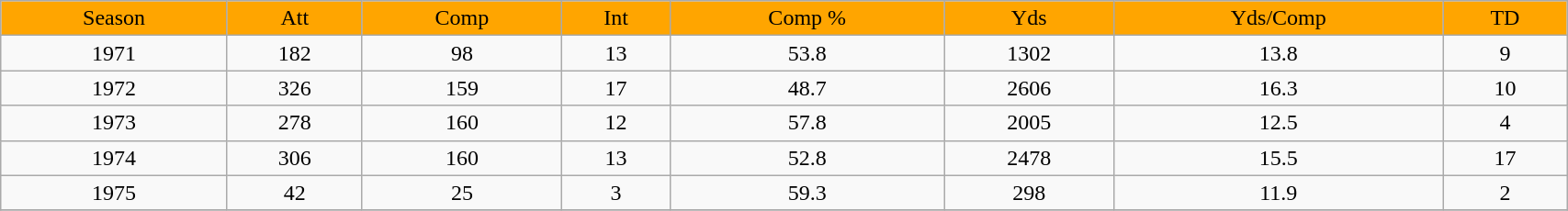<table class="wikitable" width="90%">
<tr align="center"  style="background:orange;color:black;">
<td>Season</td>
<td>Att</td>
<td>Comp</td>
<td>Int</td>
<td>Comp %</td>
<td>Yds</td>
<td>Yds/Comp</td>
<td>TD</td>
</tr>
<tr align="center" bgcolor="">
<td>1971</td>
<td>182</td>
<td>98</td>
<td>13</td>
<td>53.8</td>
<td>1302</td>
<td>13.8</td>
<td>9</td>
</tr>
<tr align="center" bgcolor="">
<td>1972</td>
<td>326</td>
<td>159</td>
<td>17</td>
<td>48.7</td>
<td>2606</td>
<td>16.3</td>
<td>10</td>
</tr>
<tr align="center" bgcolor="">
<td>1973</td>
<td>278</td>
<td>160</td>
<td>12</td>
<td>57.8</td>
<td>2005</td>
<td>12.5</td>
<td>4</td>
</tr>
<tr align="center" bgcolor="">
<td>1974</td>
<td>306</td>
<td>160</td>
<td>13</td>
<td>52.8</td>
<td>2478</td>
<td>15.5</td>
<td>17</td>
</tr>
<tr align="center" bgcolor="">
<td>1975</td>
<td>42</td>
<td>25</td>
<td>3</td>
<td>59.3</td>
<td>298</td>
<td>11.9</td>
<td>2</td>
</tr>
<tr align="center" bgcolor="">
</tr>
</table>
